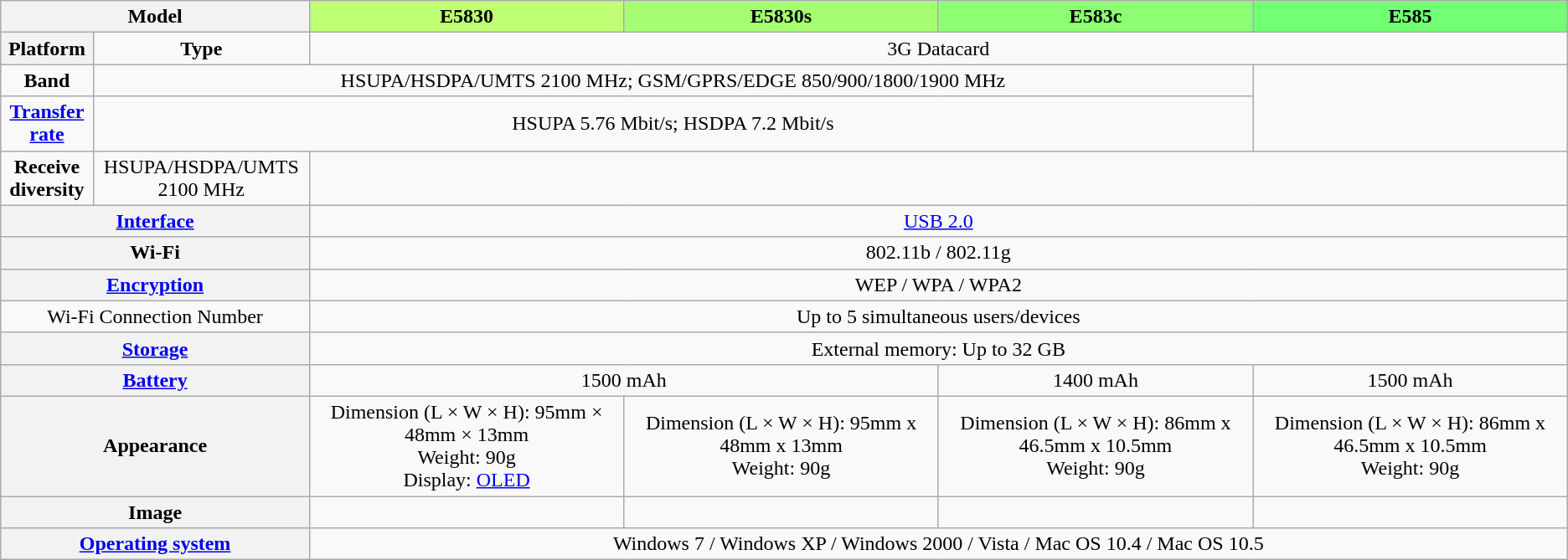<table class="wikitable" style="text-align:center">
<tr>
<th colspan="2" style="background:#silver;width:10%;">Model</th>
<th style="width:18%;background:rgb(75%,100%,45%);">E5830</th>
<th style="width:18%;background:rgb(65%,100%,45%);">E5830s</th>
<th style="width:18%;background:rgb(55%,100%,45%);">E583c</th>
<th style="width:18%;background:rgb(45%,100%,45%);">E585</th>
</tr>
<tr>
<th>Platform</th>
<td><strong>Type</strong></td>
<td colspan=4>3G Datacard</td>
</tr>
<tr>
<td><strong>Band</strong></td>
<td colspan=4>HSUPA/HSDPA/UMTS 2100 MHz; GSM/GPRS/EDGE 850/900/1800/1900 MHz</td>
</tr>
<tr>
<td><strong><a href='#'>Transfer rate</a></strong></td>
<td colspan=4>HSUPA 5.76 Mbit/s; HSDPA 7.2 Mbit/s</td>
</tr>
<tr>
<td><strong>Receive diversity</strong></td>
<td>HSUPA/HSDPA/UMTS 2100 MHz</td>
<td colspan=4></td>
</tr>
<tr>
<th colspan="2" ><a href='#'>Interface</a></th>
<td colspan=4><a href='#'>USB 2.0</a></td>
</tr>
<tr>
<th colspan="2" >Wi-Fi</th>
<td colspan=4>802.11b / 802.11g</td>
</tr>
<tr>
<th colspan="2" ><a href='#'>Encryption</a></th>
<td colspan=4>WEP / WPA / WPA2</td>
</tr>
<tr>
<td colspan="2" >Wi-Fi Connection Number</td>
<td colspan=4>Up to 5 simultaneous users/devices</td>
</tr>
<tr>
<th colspan="2" ><a href='#'>Storage</a></th>
<td colspan=4>External memory: Up to 32 GB</td>
</tr>
<tr>
<th colspan="2" ><a href='#'>Battery</a></th>
<td colspan=2>1500 mAh</td>
<td>1400 mAh</td>
<td>1500 mAh</td>
</tr>
<tr>
<th colspan="2" >Appearance</th>
<td>Dimension (L × W × H): 95mm × 48mm × 13mm<br>Weight: 90g<br>Display: <a href='#'>OLED</a></td>
<td>Dimension (L × W × H): 95mm x 48mm x 13mm<br>Weight: 90g</td>
<td>Dimension (L × W × H): 86mm x 46.5mm x 10.5mm<br>Weight: 90g</td>
<td>Dimension (L × W × H): 86mm x 46.5mm x 10.5mm<br>Weight: 90g</td>
</tr>
<tr>
<th colspan="2" >Image</th>
<td></td>
<td></td>
<td></td>
<td></td>
</tr>
<tr>
<th colspan="2" ><a href='#'>Operating system</a></th>
<td colspan=4>Windows 7 / Windows XP / Windows 2000 / Vista / Mac OS 10.4 / Mac OS 10.5</td>
</tr>
</table>
